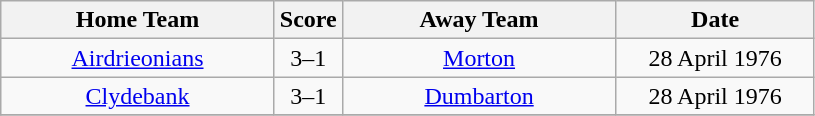<table class="wikitable" style="text-align:center;">
<tr>
<th width=175>Home Team</th>
<th width=20>Score</th>
<th width=175>Away Team</th>
<th width= 125>Date</th>
</tr>
<tr>
<td><a href='#'>Airdrieonians</a></td>
<td>3–1</td>
<td><a href='#'>Morton</a></td>
<td>28 April 1976</td>
</tr>
<tr>
<td><a href='#'>Clydebank</a></td>
<td>3–1</td>
<td><a href='#'>Dumbarton</a></td>
<td>28 April 1976</td>
</tr>
<tr>
</tr>
</table>
